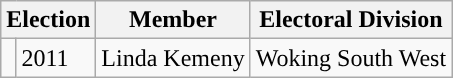<table class="wikitable">
<tr>
<th colspan="2">Election</th>
<th>Member</th>
<th>Electoral Division</th>
</tr>
<tr>
<td style="background-color: "></td>
<td>2011</td>
<td>Linda Kemeny</td>
<td>Woking South West</td>
</tr>
</table>
